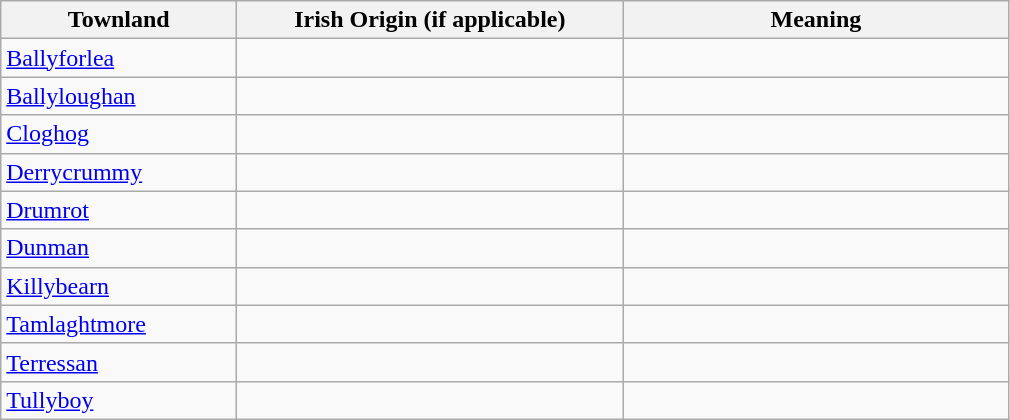<table class="wikitable" style="border:1px solid darkgray;">
<tr>
<th width="150">Townland</th>
<th width="250">Irish Origin (if applicable)</th>
<th width="250">Meaning</th>
</tr>
<tr>
<td><a href='#'>Ballyforlea</a></td>
<td></td>
<td></td>
</tr>
<tr>
<td><a href='#'>Ballyloughan</a></td>
<td></td>
<td></td>
</tr>
<tr>
<td><a href='#'>Cloghog</a></td>
<td></td>
<td></td>
</tr>
<tr>
<td><a href='#'>Derrycrummy</a></td>
<td></td>
<td></td>
</tr>
<tr>
<td><a href='#'>Drumrot</a></td>
<td></td>
<td></td>
</tr>
<tr>
<td><a href='#'>Dunman</a></td>
<td></td>
<td></td>
</tr>
<tr>
<td><a href='#'>Killybearn</a></td>
<td></td>
<td></td>
</tr>
<tr>
<td><a href='#'>Tamlaghtmore</a></td>
<td></td>
<td></td>
</tr>
<tr>
<td><a href='#'>Terressan</a></td>
<td></td>
<td></td>
</tr>
<tr>
<td><a href='#'>Tullyboy</a></td>
<td></td>
<td></td>
</tr>
</table>
